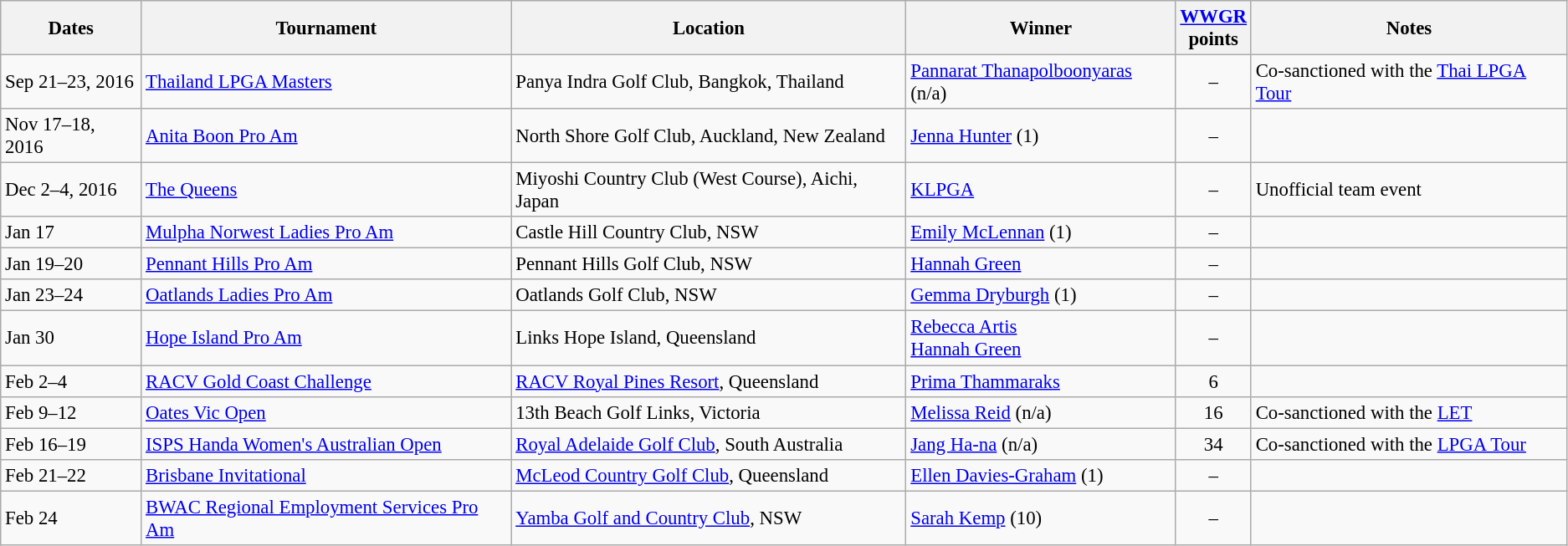<table class="wikitable sortable" style="font-size:95%">
<tr>
<th>Dates</th>
<th>Tournament</th>
<th>Location</th>
<th>Winner</th>
<th><a href='#'>WWGR</a><br>points</th>
<th>Notes</th>
</tr>
<tr>
<td>Sep 21–23, 2016</td>
<td><a href='#'>Thailand LPGA Masters</a></td>
<td>Panya Indra Golf Club, Bangkok, Thailand</td>
<td> <a href='#'>Pannarat Thanapolboonyaras</a> (n/a)</td>
<td align=center>–</td>
<td>Co-sanctioned with the <a href='#'>Thai LPGA Tour</a></td>
</tr>
<tr>
<td>Nov 17–18, 2016</td>
<td><a href='#'>Anita Boon Pro Am</a></td>
<td>North Shore Golf Club, Auckland, New Zealand</td>
<td> <a href='#'>Jenna Hunter</a> (1)</td>
<td align=center>–</td>
<td></td>
</tr>
<tr>
<td>Dec 2–4, 2016</td>
<td><a href='#'>The Queens</a></td>
<td>Miyoshi Country Club (West Course), Aichi, Japan</td>
<td><a href='#'>KLPGA</a></td>
<td align=center>–</td>
<td>Unofficial team event</td>
</tr>
<tr>
<td>Jan 17</td>
<td><a href='#'>Mulpha Norwest Ladies Pro Am</a></td>
<td>Castle Hill Country Club, NSW</td>
<td> <a href='#'>Emily McLennan</a> (1)</td>
<td align=center>–</td>
<td></td>
</tr>
<tr>
<td>Jan 19–20</td>
<td><a href='#'>Pennant Hills Pro Am</a></td>
<td>Pennant Hills Golf Club, NSW</td>
<td> <a href='#'>Hannah Green</a></td>
<td align=center>–</td>
<td></td>
</tr>
<tr>
<td>Jan 23–24</td>
<td><a href='#'>Oatlands Ladies Pro Am</a></td>
<td>Oatlands Golf Club, NSW</td>
<td> <a href='#'>Gemma Dryburgh</a> (1)</td>
<td align=center>–</td>
<td></td>
</tr>
<tr>
<td>Jan 30</td>
<td><a href='#'>Hope Island Pro Am</a></td>
<td>Links Hope Island, Queensland</td>
<td> <a href='#'>Rebecca Artis</a> <br>  <a href='#'>Hannah Green</a></td>
<td align=center>–</td>
<td></td>
</tr>
<tr>
<td>Feb 2–4</td>
<td><a href='#'>RACV Gold Coast Challenge</a></td>
<td><a href='#'>RACV Royal Pines Resort</a>, Queensland</td>
<td> <a href='#'>Prima Thammaraks</a></td>
<td align=center>6</td>
<td></td>
</tr>
<tr>
<td>Feb 9–12</td>
<td><a href='#'>Oates Vic Open</a></td>
<td>13th Beach Golf Links, Victoria</td>
<td> <a href='#'>Melissa Reid</a> (n/a)</td>
<td align=center>16</td>
<td>Co-sanctioned with the <a href='#'>LET</a></td>
</tr>
<tr>
<td>Feb 16–19</td>
<td><a href='#'>ISPS Handa Women's Australian Open</a></td>
<td><a href='#'>Royal Adelaide Golf Club</a>, South Australia</td>
<td> <a href='#'>Jang Ha-na</a> (n/a)</td>
<td align=center>34</td>
<td>Co-sanctioned with the <a href='#'>LPGA Tour</a></td>
</tr>
<tr>
<td>Feb 21–22</td>
<td><a href='#'>Brisbane Invitational</a></td>
<td><a href='#'>McLeod Country Golf Club</a>, Queensland</td>
<td> <a href='#'>Ellen Davies-Graham</a> (1)</td>
<td align=center>–</td>
<td></td>
</tr>
<tr>
<td>Feb 24</td>
<td><a href='#'>BWAC Regional Employment Services Pro Am</a></td>
<td><a href='#'>Yamba Golf and Country Club</a>, NSW</td>
<td> <a href='#'>Sarah Kemp</a> (10)</td>
<td align=center>–</td>
<td></td>
</tr>
</table>
